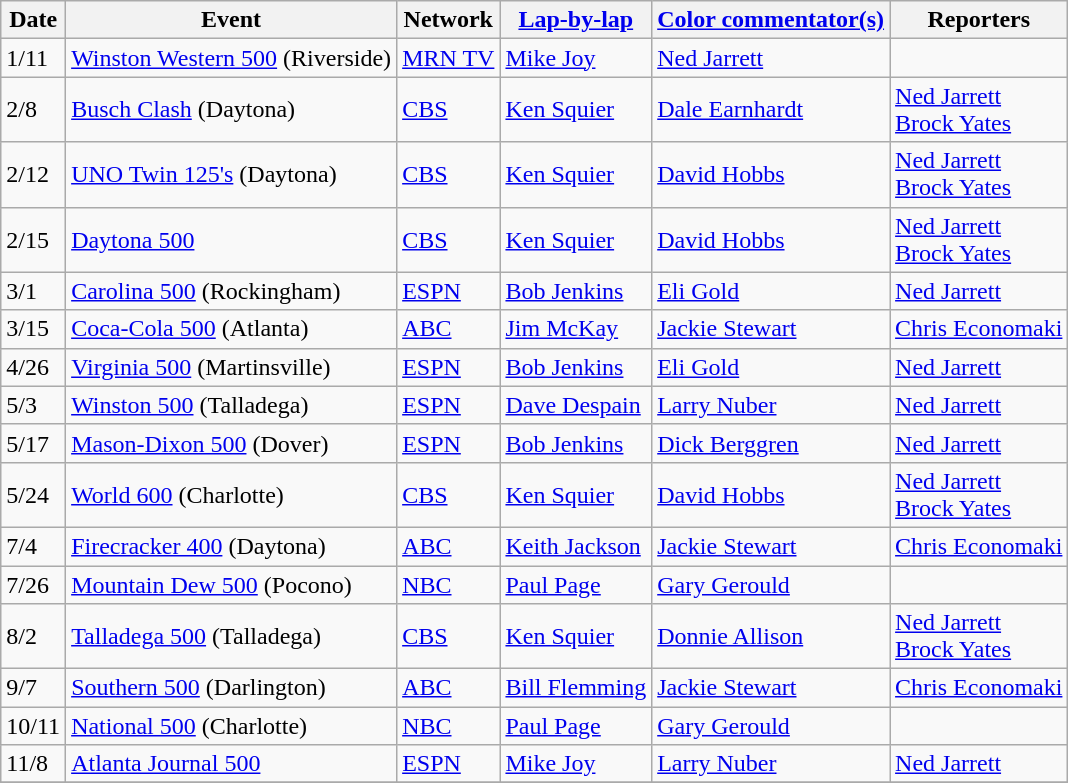<table class=wikitable>
<tr>
<th>Date</th>
<th>Event</th>
<th>Network</th>
<th><a href='#'>Lap-by-lap</a></th>
<th><a href='#'>Color commentator(s)</a></th>
<th>Reporters</th>
</tr>
<tr>
<td>1/11</td>
<td><a href='#'>Winston Western 500</a> (Riverside)</td>
<td><a href='#'>MRN TV</a></td>
<td><a href='#'>Mike Joy</a></td>
<td><a href='#'>Ned Jarrett</a></td>
<td></td>
</tr>
<tr>
<td>2/8</td>
<td><a href='#'>Busch Clash</a> (Daytona)</td>
<td><a href='#'>CBS</a></td>
<td><a href='#'>Ken Squier</a></td>
<td><a href='#'>Dale Earnhardt</a></td>
<td><a href='#'>Ned Jarrett</a> <br> <a href='#'>Brock Yates</a></td>
</tr>
<tr>
<td>2/12</td>
<td><a href='#'>UNO Twin 125's</a> (Daytona)</td>
<td><a href='#'>CBS</a></td>
<td><a href='#'>Ken Squier</a></td>
<td><a href='#'>David Hobbs</a></td>
<td><a href='#'>Ned Jarrett</a> <br> <a href='#'>Brock Yates</a></td>
</tr>
<tr>
<td>2/15</td>
<td><a href='#'>Daytona 500</a></td>
<td><a href='#'>CBS</a></td>
<td><a href='#'>Ken Squier</a></td>
<td><a href='#'>David Hobbs</a></td>
<td><a href='#'>Ned Jarrett</a> <br> <a href='#'>Brock Yates</a></td>
</tr>
<tr>
<td>3/1</td>
<td><a href='#'>Carolina 500</a> (Rockingham)</td>
<td><a href='#'>ESPN</a></td>
<td><a href='#'>Bob Jenkins</a></td>
<td><a href='#'>Eli Gold</a></td>
<td><a href='#'>Ned Jarrett</a></td>
</tr>
<tr>
<td>3/15</td>
<td><a href='#'>Coca-Cola 500</a> (Atlanta)</td>
<td><a href='#'>ABC</a></td>
<td><a href='#'>Jim McKay</a></td>
<td><a href='#'>Jackie Stewart</a></td>
<td><a href='#'>Chris Economaki</a></td>
</tr>
<tr>
<td>4/26</td>
<td><a href='#'>Virginia 500</a> (Martinsville)</td>
<td><a href='#'>ESPN</a></td>
<td><a href='#'>Bob Jenkins</a></td>
<td><a href='#'>Eli Gold</a></td>
<td><a href='#'>Ned Jarrett</a></td>
</tr>
<tr>
<td>5/3</td>
<td><a href='#'>Winston 500</a> (Talladega)</td>
<td><a href='#'>ESPN</a></td>
<td><a href='#'>Dave Despain</a></td>
<td><a href='#'>Larry Nuber</a></td>
<td><a href='#'>Ned Jarrett</a></td>
</tr>
<tr>
<td>5/17</td>
<td><a href='#'>Mason-Dixon 500</a> (Dover)</td>
<td><a href='#'>ESPN</a></td>
<td><a href='#'>Bob Jenkins</a></td>
<td><a href='#'>Dick Berggren</a></td>
<td><a href='#'>Ned Jarrett</a></td>
</tr>
<tr>
<td>5/24</td>
<td><a href='#'>World 600</a> (Charlotte)</td>
<td><a href='#'>CBS</a></td>
<td><a href='#'>Ken Squier</a></td>
<td><a href='#'>David Hobbs</a></td>
<td><a href='#'>Ned Jarrett</a> <br> <a href='#'>Brock Yates</a></td>
</tr>
<tr>
<td>7/4</td>
<td><a href='#'>Firecracker 400</a> (Daytona)</td>
<td><a href='#'>ABC</a></td>
<td><a href='#'>Keith Jackson</a></td>
<td><a href='#'>Jackie Stewart</a></td>
<td><a href='#'>Chris Economaki</a></td>
</tr>
<tr>
<td>7/26</td>
<td><a href='#'>Mountain Dew 500</a> (Pocono)</td>
<td><a href='#'>NBC</a></td>
<td><a href='#'>Paul Page</a></td>
<td><a href='#'>Gary Gerould</a></td>
</tr>
<tr>
<td>8/2</td>
<td><a href='#'>Talladega 500</a> (Talladega)</td>
<td><a href='#'>CBS</a></td>
<td><a href='#'>Ken Squier</a></td>
<td><a href='#'>Donnie Allison</a></td>
<td><a href='#'>Ned Jarrett</a> <br> <a href='#'>Brock Yates</a></td>
</tr>
<tr>
<td>9/7</td>
<td><a href='#'>Southern 500</a> (Darlington)</td>
<td><a href='#'>ABC</a></td>
<td><a href='#'>Bill Flemming</a></td>
<td><a href='#'>Jackie Stewart</a></td>
<td><a href='#'>Chris Economaki</a></td>
</tr>
<tr>
<td>10/11</td>
<td><a href='#'>National 500</a> (Charlotte)</td>
<td><a href='#'>NBC</a></td>
<td><a href='#'>Paul Page</a></td>
<td><a href='#'>Gary Gerould</a></td>
</tr>
<tr>
<td>11/8</td>
<td><a href='#'>Atlanta Journal 500</a></td>
<td><a href='#'>ESPN</a></td>
<td><a href='#'>Mike Joy</a></td>
<td><a href='#'>Larry Nuber</a></td>
<td><a href='#'>Ned Jarrett</a></td>
</tr>
<tr>
</tr>
</table>
